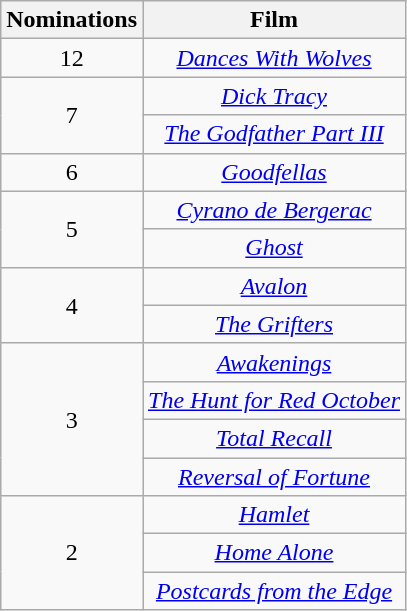<table class="wikitable sortable" style="text-align: center;">
<tr>
<th scope="col" width="55">Nominations</th>
<th scope="col" align="center">Film</th>
</tr>
<tr>
<td style="text-align: center;">12</td>
<td><em><a href='#'>Dances With Wolves</a></em></td>
</tr>
<tr>
<td rowspan=2 style="text-align:center">7</td>
<td><em><a href='#'>Dick Tracy</a></em></td>
</tr>
<tr>
<td><em><a href='#'>The Godfather Part III</a></em></td>
</tr>
<tr>
<td style="text-align: center;">6</td>
<td><em><a href='#'>Goodfellas</a></em></td>
</tr>
<tr>
<td rowspan=2 style="text-align:center">5</td>
<td><em><a href='#'>Cyrano de Bergerac</a></em></td>
</tr>
<tr>
<td><em><a href='#'>Ghost</a></em></td>
</tr>
<tr>
<td rowspan=2 style="text-align:center">4</td>
<td><em><a href='#'>Avalon</a></em></td>
</tr>
<tr>
<td><em><a href='#'>The Grifters</a></em></td>
</tr>
<tr>
<td rowspan=4 style="text-align:center">3</td>
<td><em><a href='#'>Awakenings</a></em></td>
</tr>
<tr>
<td><em><a href='#'>The Hunt for Red October</a></em></td>
</tr>
<tr>
<td><em><a href='#'>Total Recall</a></em></td>
</tr>
<tr>
<td><em><a href='#'>Reversal of Fortune</a></em></td>
</tr>
<tr>
<td rowspan=3 style="text-align:center">2</td>
<td><em><a href='#'>Hamlet</a></em></td>
</tr>
<tr>
<td><em><a href='#'>Home Alone</a></em></td>
</tr>
<tr>
<td><em><a href='#'>Postcards from the Edge</a></em></td>
</tr>
</table>
